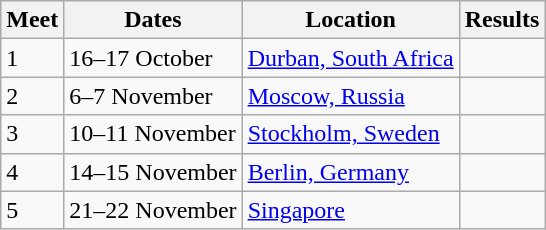<table class=wikitable>
<tr>
<th>Meet</th>
<th>Dates</th>
<th>Location</th>
<th>Results</th>
</tr>
<tr>
<td>1</td>
<td>16–17 October</td>
<td> <a href='#'>Durban, South Africa</a></td>
<td align="center"></td>
</tr>
<tr>
<td>2</td>
<td>6–7 November</td>
<td> <a href='#'>Moscow, Russia</a></td>
<td align="center"></td>
</tr>
<tr>
<td>3</td>
<td>10–11 November</td>
<td> <a href='#'>Stockholm, Sweden</a></td>
<td align="center"></td>
</tr>
<tr>
<td>4</td>
<td>14–15 November</td>
<td> <a href='#'>Berlin, Germany</a></td>
<td align="center"></td>
</tr>
<tr>
<td>5</td>
<td>21–22 November</td>
<td> <a href='#'>Singapore</a></td>
<td align="center"></td>
</tr>
</table>
